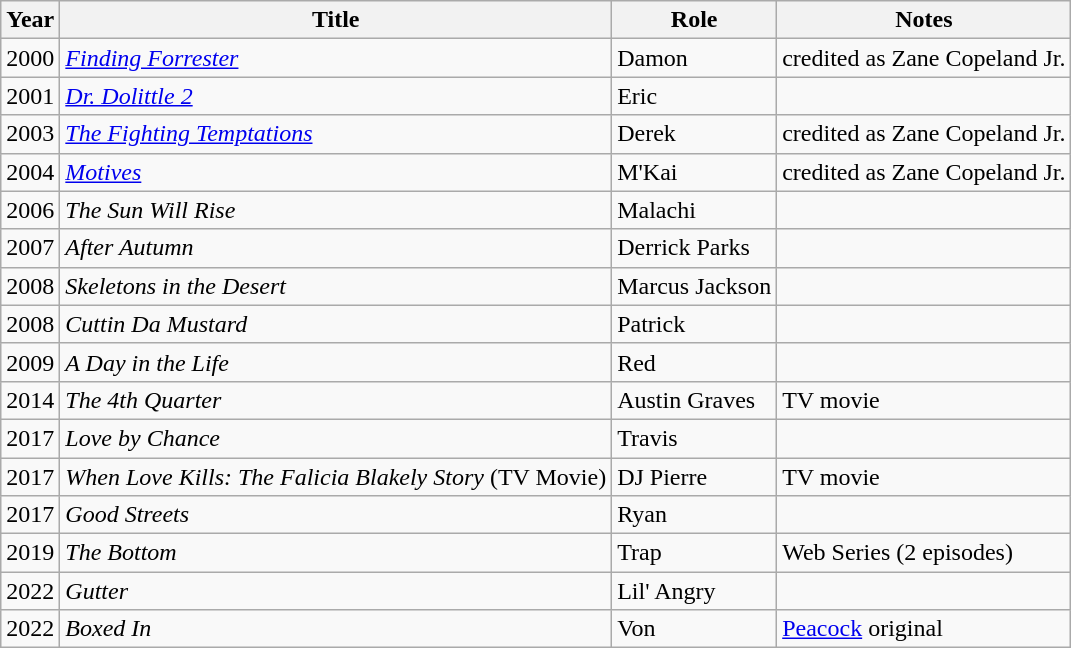<table class="wikitable sortable">
<tr>
<th>Year</th>
<th>Title</th>
<th>Role</th>
<th>Notes</th>
</tr>
<tr>
<td>2000</td>
<td><em><a href='#'>Finding Forrester</a></em></td>
<td>Damon</td>
<td>credited as Zane Copeland Jr.</td>
</tr>
<tr>
<td>2001</td>
<td><em><a href='#'>Dr. Dolittle 2</a></em></td>
<td>Eric</td>
<td></td>
</tr>
<tr>
<td>2003</td>
<td><em><a href='#'>The Fighting Temptations</a></em></td>
<td>Derek</td>
<td>credited as Zane Copeland Jr.</td>
</tr>
<tr>
<td>2004</td>
<td><em><a href='#'>Motives</a></em></td>
<td>M'Kai</td>
<td>credited as Zane Copeland Jr.</td>
</tr>
<tr>
<td>2006</td>
<td><em>The Sun Will Rise</em></td>
<td>Malachi</td>
<td></td>
</tr>
<tr>
<td>2007</td>
<td><em>After Autumn</em></td>
<td>Derrick Parks</td>
<td></td>
</tr>
<tr>
<td>2008</td>
<td><em>Skeletons in the Desert</em></td>
<td>Marcus Jackson</td>
<td></td>
</tr>
<tr>
<td>2008</td>
<td><em>Cuttin Da Mustard</em></td>
<td>Patrick</td>
<td></td>
</tr>
<tr>
<td>2009</td>
<td><em>A Day in the Life</em></td>
<td>Red</td>
<td></td>
</tr>
<tr>
<td>2014</td>
<td><em>The 4th Quarter</em></td>
<td>Austin Graves</td>
<td>TV movie</td>
</tr>
<tr>
<td>2017</td>
<td><em>Love by Chance</em></td>
<td>Travis</td>
<td></td>
</tr>
<tr>
<td>2017</td>
<td><em>When Love Kills: The Falicia Blakely Story</em> (TV Movie)</td>
<td>DJ Pierre</td>
<td>TV movie</td>
</tr>
<tr>
<td>2017</td>
<td><em>Good Streets</em></td>
<td>Ryan</td>
<td></td>
</tr>
<tr>
<td>2019</td>
<td><em>The Bottom</em></td>
<td>Trap</td>
<td>Web Series (2 episodes)</td>
</tr>
<tr>
<td>2022</td>
<td><em>Gutter</em></td>
<td>Lil' Angry</td>
<td></td>
</tr>
<tr>
<td>2022</td>
<td><em>Boxed In</em></td>
<td>Von</td>
<td><a href='#'>Peacock</a> original</td>
</tr>
</table>
